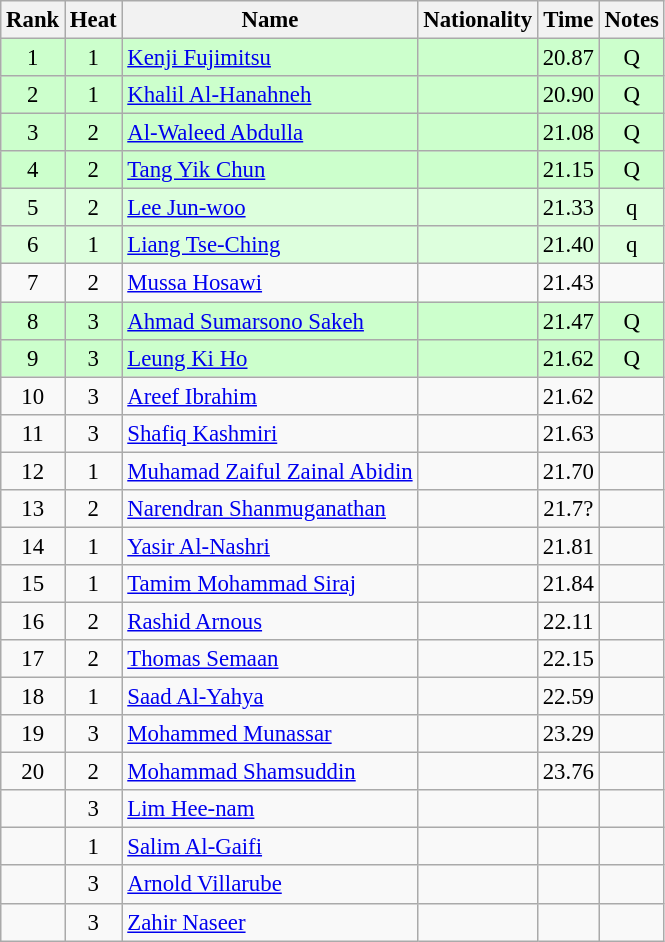<table class="wikitable sortable" style="text-align:center; font-size:95%">
<tr>
<th>Rank</th>
<th>Heat</th>
<th>Name</th>
<th>Nationality</th>
<th>Time</th>
<th>Notes</th>
</tr>
<tr bgcolor=ccffcc>
<td>1</td>
<td>1</td>
<td align=left><a href='#'>Kenji Fujimitsu</a></td>
<td align=left></td>
<td>20.87</td>
<td>Q</td>
</tr>
<tr bgcolor=ccffcc>
<td>2</td>
<td>1</td>
<td align=left><a href='#'>Khalil Al-Hanahneh</a></td>
<td align=left></td>
<td>20.90</td>
<td>Q</td>
</tr>
<tr bgcolor=ccffcc>
<td>3</td>
<td>2</td>
<td align=left><a href='#'>Al-Waleed Abdulla</a></td>
<td align=left></td>
<td>21.08</td>
<td>Q</td>
</tr>
<tr bgcolor=ccffcc>
<td>4</td>
<td>2</td>
<td align=left><a href='#'>Tang Yik Chun</a></td>
<td align=left></td>
<td>21.15</td>
<td>Q</td>
</tr>
<tr bgcolor=ddffdd>
<td>5</td>
<td>2</td>
<td align=left><a href='#'>Lee Jun-woo</a></td>
<td align=left></td>
<td>21.33</td>
<td>q</td>
</tr>
<tr bgcolor=ddffdd>
<td>6</td>
<td>1</td>
<td align=left><a href='#'>Liang Tse-Ching</a></td>
<td align=left></td>
<td>21.40</td>
<td>q</td>
</tr>
<tr>
<td>7</td>
<td>2</td>
<td align=left><a href='#'>Mussa Hosawi</a></td>
<td align=left></td>
<td>21.43</td>
<td></td>
</tr>
<tr bgcolor=ccffcc>
<td>8</td>
<td>3</td>
<td align=left><a href='#'>Ahmad Sumarsono Sakeh</a></td>
<td align=left></td>
<td>21.47</td>
<td>Q</td>
</tr>
<tr bgcolor=ccffcc>
<td>9</td>
<td>3</td>
<td align=left><a href='#'>Leung Ki Ho</a></td>
<td align=left></td>
<td>21.62</td>
<td>Q</td>
</tr>
<tr>
<td>10</td>
<td>3</td>
<td align=left><a href='#'>Areef Ibrahim</a></td>
<td align=left></td>
<td>21.62</td>
<td></td>
</tr>
<tr>
<td>11</td>
<td>3</td>
<td align=left><a href='#'>Shafiq Kashmiri</a></td>
<td align=left></td>
<td>21.63</td>
<td></td>
</tr>
<tr>
<td>12</td>
<td>1</td>
<td align=left><a href='#'>Muhamad Zaiful Zainal Abidin</a></td>
<td align=left></td>
<td>21.70</td>
<td></td>
</tr>
<tr>
<td>13</td>
<td>2</td>
<td align=left><a href='#'>Narendran Shanmuganathan</a></td>
<td align=left></td>
<td>21.7?</td>
<td></td>
</tr>
<tr>
<td>14</td>
<td>1</td>
<td align=left><a href='#'>Yasir Al-Nashri</a></td>
<td align=left></td>
<td>21.81</td>
<td></td>
</tr>
<tr>
<td>15</td>
<td>1</td>
<td align=left><a href='#'>Tamim Mohammad Siraj</a></td>
<td align=left></td>
<td>21.84</td>
<td></td>
</tr>
<tr>
<td>16</td>
<td>2</td>
<td align=left><a href='#'>Rashid Arnous</a></td>
<td align=left></td>
<td>22.11</td>
<td></td>
</tr>
<tr>
<td>17</td>
<td>2</td>
<td align=left><a href='#'>Thomas Semaan</a></td>
<td align=left></td>
<td>22.15</td>
<td></td>
</tr>
<tr>
<td>18</td>
<td>1</td>
<td align=left><a href='#'>Saad Al-Yahya</a></td>
<td align=left></td>
<td>22.59</td>
<td></td>
</tr>
<tr>
<td>19</td>
<td>3</td>
<td align=left><a href='#'>Mohammed Munassar</a></td>
<td align=left></td>
<td>23.29</td>
<td></td>
</tr>
<tr>
<td>20</td>
<td>2</td>
<td align=left><a href='#'>Mohammad Shamsuddin</a></td>
<td align=left></td>
<td>23.76</td>
<td></td>
</tr>
<tr>
<td></td>
<td>3</td>
<td align=left><a href='#'>Lim Hee-nam</a></td>
<td align=left></td>
<td></td>
<td></td>
</tr>
<tr>
<td></td>
<td>1</td>
<td align=left><a href='#'>Salim Al-Gaifi</a></td>
<td align=left></td>
<td></td>
<td></td>
</tr>
<tr>
<td></td>
<td>3</td>
<td align=left><a href='#'>Arnold Villarube</a></td>
<td align=left></td>
<td></td>
<td></td>
</tr>
<tr>
<td></td>
<td>3</td>
<td align=left><a href='#'>Zahir Naseer</a></td>
<td align=left></td>
<td></td>
<td></td>
</tr>
</table>
